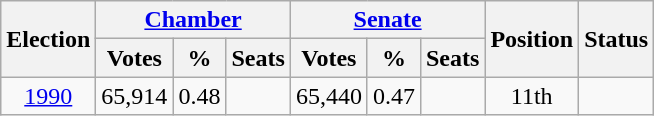<table class=wikitable style=text-align:center>
<tr>
<th rowspan=2>Election</th>
<th colspan=3><a href='#'>Chamber</a></th>
<th colspan=3><a href='#'>Senate</a></th>
<th rowspan=2>Position</th>
<th rowspan=2>Status</th>
</tr>
<tr>
<th>Votes</th>
<th>%</th>
<th>Seats</th>
<th>Votes</th>
<th>%</th>
<th>Seats</th>
</tr>
<tr>
<td><a href='#'>1990</a></td>
<td>65,914</td>
<td>0.48</td>
<td></td>
<td>65,440</td>
<td>0.47</td>
<td></td>
<td>11th</td>
<td></td>
</tr>
</table>
